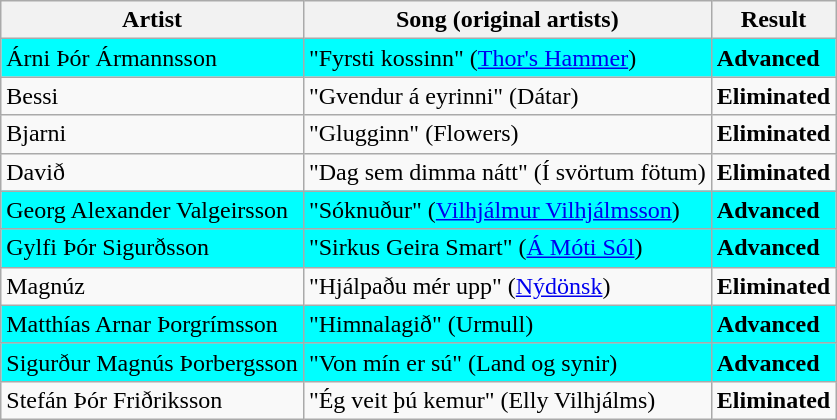<table class=wikitable>
<tr>
<th>Artist</th>
<th>Song (original artists)</th>
<th>Result</th>
</tr>
<tr style="background:cyan;">
<td>Árni Þór Ármannsson</td>
<td>"Fyrsti kossinn" (<a href='#'>Thor's Hammer</a>)</td>
<td><strong>Advanced</strong></td>
</tr>
<tr>
<td>Bessi</td>
<td>"Gvendur á eyrinni" (Dátar)</td>
<td><strong>Eliminated</strong></td>
</tr>
<tr>
<td>Bjarni</td>
<td>"Glugginn" (Flowers)</td>
<td><strong>Eliminated</strong></td>
</tr>
<tr>
<td>Davið</td>
<td>"Dag sem dimma nátt" (Í svörtum fötum)</td>
<td><strong>Eliminated</strong></td>
</tr>
<tr style="background:cyan;">
<td>Georg Alexander Valgeirsson</td>
<td>"Sóknuður" (<a href='#'>Vilhjálmur Vilhjálmsson</a>)</td>
<td><strong>Advanced</strong></td>
</tr>
<tr style="background:cyan;">
<td>Gylfi Þór Sigurðsson</td>
<td>"Sirkus Geira Smart" (<a href='#'>Á Móti Sól</a>)</td>
<td><strong>Advanced</strong></td>
</tr>
<tr>
<td>Magnúz</td>
<td>"Hjálpaðu mér upp" (<a href='#'>Nýdönsk</a>)</td>
<td><strong>Eliminated</strong></td>
</tr>
<tr style="background:cyan;">
<td>Matthías Arnar Þorgrímsson</td>
<td>"Himnalagið" (Urmull)</td>
<td><strong>Advanced</strong></td>
</tr>
<tr style="background:cyan;">
<td>Sigurður Magnús Þorbergsson</td>
<td>"Von mín er sú" (Land og synir)</td>
<td><strong>Advanced</strong></td>
</tr>
<tr>
<td>Stefán Þór Friðriksson</td>
<td>"Ég veit þú kemur" (Elly Vilhjálms)</td>
<td><strong>Eliminated</strong></td>
</tr>
</table>
